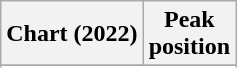<table class="wikitable sortable plainrowheaders" style="text-align:center">
<tr>
<th scope="col">Chart (2022)</th>
<th scope="col">Peak<br>position</th>
</tr>
<tr>
</tr>
<tr>
</tr>
<tr>
</tr>
</table>
